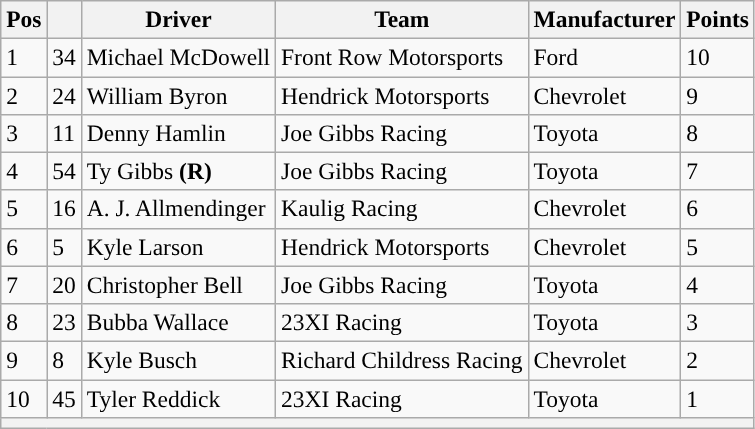<table class="wikitable" style="font-size:98%">
<tr>
<th>Pos</th>
<th></th>
<th>Driver</th>
<th>Team</th>
<th>Manufacturer</th>
<th>Points</th>
</tr>
<tr>
<td>1</td>
<td>34</td>
<td>Michael McDowell</td>
<td>Front Row Motorsports</td>
<td>Ford</td>
<td>10</td>
</tr>
<tr>
<td>2</td>
<td>24</td>
<td>William Byron</td>
<td>Hendrick Motorsports</td>
<td>Chevrolet</td>
<td>9</td>
</tr>
<tr>
<td>3</td>
<td>11</td>
<td>Denny Hamlin</td>
<td>Joe Gibbs Racing</td>
<td>Toyota</td>
<td>8</td>
</tr>
<tr>
<td>4</td>
<td>54</td>
<td>Ty Gibbs <strong>(R)</strong></td>
<td>Joe Gibbs Racing</td>
<td>Toyota</td>
<td>7</td>
</tr>
<tr>
<td>5</td>
<td>16</td>
<td>A. J. Allmendinger</td>
<td>Kaulig Racing</td>
<td>Chevrolet</td>
<td>6</td>
</tr>
<tr>
<td>6</td>
<td>5</td>
<td>Kyle Larson</td>
<td>Hendrick Motorsports</td>
<td>Chevrolet</td>
<td>5</td>
</tr>
<tr>
<td>7</td>
<td>20</td>
<td>Christopher Bell</td>
<td>Joe Gibbs Racing</td>
<td>Toyota</td>
<td>4</td>
</tr>
<tr>
<td>8</td>
<td>23</td>
<td>Bubba Wallace</td>
<td>23XI Racing</td>
<td>Toyota</td>
<td>3</td>
</tr>
<tr>
<td>9</td>
<td>8</td>
<td>Kyle Busch</td>
<td>Richard Childress Racing</td>
<td>Chevrolet</td>
<td>2</td>
</tr>
<tr>
<td>10</td>
<td>45</td>
<td>Tyler Reddick</td>
<td>23XI Racing</td>
<td>Toyota</td>
<td>1</td>
</tr>
<tr>
<th colspan="6"></th>
</tr>
</table>
